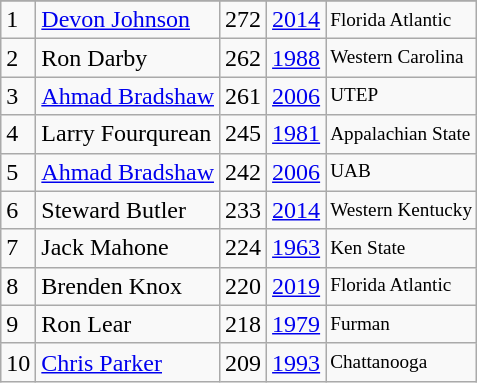<table class="wikitable">
<tr>
</tr>
<tr>
<td>1</td>
<td><a href='#'>Devon Johnson</a></td>
<td>272</td>
<td><a href='#'>2014</a></td>
<td style="font-size:80%;">Florida Atlantic</td>
</tr>
<tr>
<td>2</td>
<td>Ron Darby</td>
<td>262</td>
<td><a href='#'>1988</a></td>
<td style="font-size:80%;">Western Carolina</td>
</tr>
<tr>
<td>3</td>
<td><a href='#'>Ahmad Bradshaw</a></td>
<td>261</td>
<td><a href='#'>2006</a></td>
<td style="font-size:80%;">UTEP</td>
</tr>
<tr>
<td>4</td>
<td>Larry Fourqurean</td>
<td>245</td>
<td><a href='#'>1981</a></td>
<td style="font-size:80%;">Appalachian State</td>
</tr>
<tr>
<td>5</td>
<td><a href='#'>Ahmad Bradshaw</a></td>
<td>242</td>
<td><a href='#'>2006</a></td>
<td style="font-size:80%;">UAB</td>
</tr>
<tr>
<td>6</td>
<td>Steward Butler</td>
<td>233</td>
<td><a href='#'>2014</a></td>
<td style="font-size:80%;">Western Kentucky</td>
</tr>
<tr>
<td>7</td>
<td>Jack Mahone</td>
<td>224</td>
<td><a href='#'>1963</a></td>
<td style="font-size:80%;">Ken State</td>
</tr>
<tr>
<td>8</td>
<td>Brenden Knox</td>
<td>220</td>
<td><a href='#'>2019</a></td>
<td style="font-size:80%;">Florida Atlantic</td>
</tr>
<tr>
<td>9</td>
<td>Ron Lear</td>
<td>218</td>
<td><a href='#'>1979</a></td>
<td style="font-size:80%;">Furman</td>
</tr>
<tr>
<td>10</td>
<td><a href='#'>Chris Parker</a></td>
<td>209</td>
<td><a href='#'>1993</a></td>
<td style="font-size:80%;">Chattanooga</td>
</tr>
</table>
